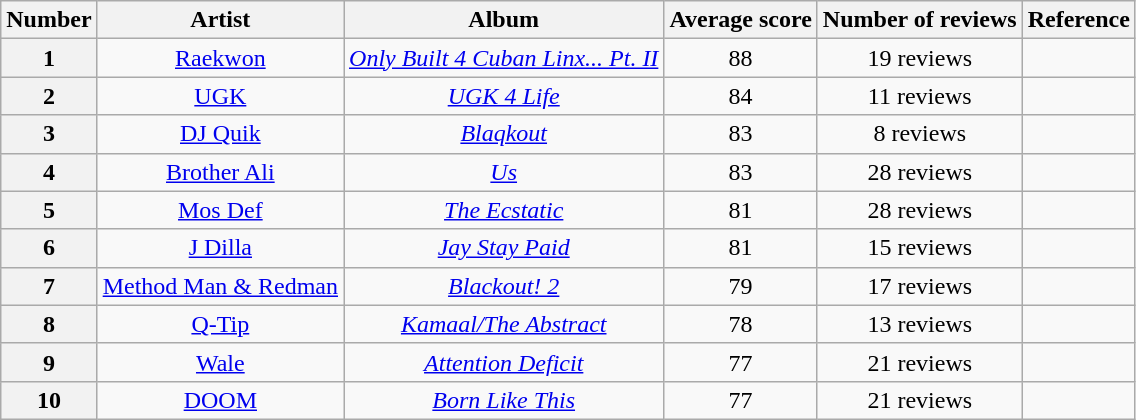<table class="wikitable" style="text-align:center;">
<tr>
<th scope="col">Number</th>
<th scope="col">Artist</th>
<th scope="col">Album</th>
<th scope="col">Average score</th>
<th scope="col">Number of reviews</th>
<th scope="col">Reference</th>
</tr>
<tr>
<th scope="row">1</th>
<td><a href='#'>Raekwon</a></td>
<td><em><a href='#'>Only Built 4 Cuban Linx... Pt. II</a></em></td>
<td>88</td>
<td>19 reviews</td>
<td></td>
</tr>
<tr>
<th scope="row">2</th>
<td><a href='#'>UGK</a></td>
<td><em><a href='#'>UGK 4 Life</a></em></td>
<td>84</td>
<td>11 reviews</td>
<td></td>
</tr>
<tr>
<th scope="row">3</th>
<td><a href='#'>DJ Quik</a></td>
<td><em><a href='#'>Blaqkout</a></em></td>
<td>83</td>
<td>8 reviews</td>
<td></td>
</tr>
<tr>
<th scope="row">4</th>
<td><a href='#'>Brother Ali</a></td>
<td><em><a href='#'>Us</a></em></td>
<td>83</td>
<td>28 reviews</td>
<td></td>
</tr>
<tr>
<th scope="row">5</th>
<td><a href='#'>Mos Def</a></td>
<td><em><a href='#'>The Ecstatic</a></em></td>
<td>81</td>
<td>28 reviews</td>
<td></td>
</tr>
<tr>
<th scope="row">6</th>
<td><a href='#'>J Dilla</a></td>
<td><em><a href='#'>Jay Stay Paid</a></em></td>
<td>81</td>
<td>15 reviews</td>
<td></td>
</tr>
<tr>
<th scope="row">7</th>
<td><a href='#'>Method Man & Redman</a></td>
<td><em><a href='#'>Blackout! 2</a></em></td>
<td>79</td>
<td>17 reviews</td>
<td></td>
</tr>
<tr>
<th scope="row">8</th>
<td><a href='#'>Q-Tip</a></td>
<td><em><a href='#'>Kamaal/The Abstract</a></em></td>
<td>78</td>
<td>13 reviews</td>
<td></td>
</tr>
<tr>
<th scope="row">9</th>
<td><a href='#'>Wale</a></td>
<td><em><a href='#'>Attention Deficit</a></em></td>
<td>77</td>
<td>21 reviews</td>
<td></td>
</tr>
<tr>
<th scope="row">10</th>
<td><a href='#'>DOOM</a></td>
<td><em><a href='#'>Born Like This</a></em></td>
<td>77</td>
<td>21 reviews</td>
<td></td>
</tr>
</table>
